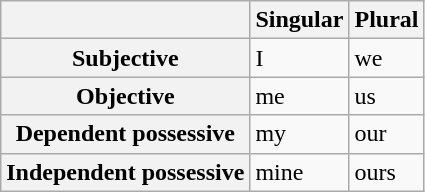<table class="wikitable">
<tr>
<th></th>
<th>Singular</th>
<th>Plural</th>
</tr>
<tr>
<th>Subjective</th>
<td>I</td>
<td>we</td>
</tr>
<tr>
<th>Objective</th>
<td>me</td>
<td>us</td>
</tr>
<tr>
<th>Dependent possessive</th>
<td>my</td>
<td>our</td>
</tr>
<tr>
<th>Independent possessive</th>
<td>mine</td>
<td>ours</td>
</tr>
</table>
